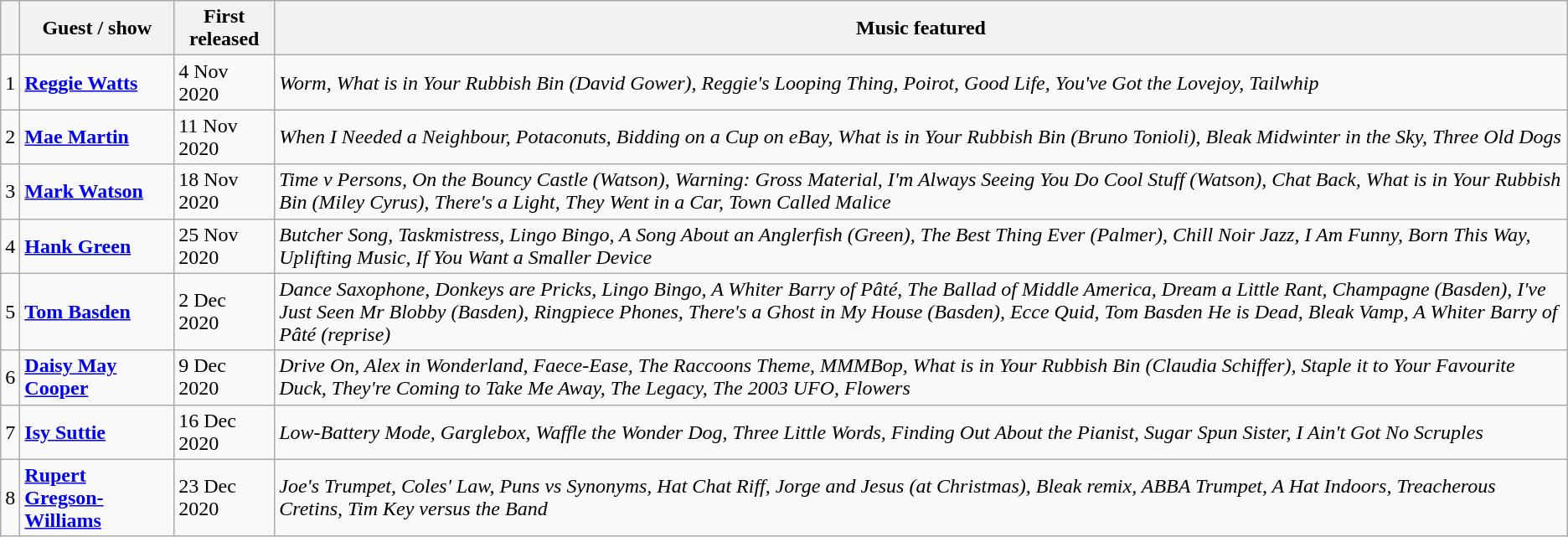<table class="wikitable">
<tr>
<th></th>
<th>Guest / show</th>
<th>First released</th>
<th>Music featured</th>
</tr>
<tr>
<td>1</td>
<td><strong><a href='#'>Reggie Watts</a></strong></td>
<td>4 Nov 2020</td>
<td><em>Worm, What is in Your Rubbish Bin (David Gower), Reggie's Looping Thing, Poirot, Good Life, You've Got the Lovejoy, Tailwhip</em></td>
</tr>
<tr>
<td>2</td>
<td><strong><a href='#'>Mae Martin</a></strong></td>
<td>11 Nov 2020</td>
<td><em>When I Needed a Neighbour, Potaconuts, Bidding on a Cup on eBay, What is in Your Rubbish Bin (Bruno Tonioli), Bleak Midwinter in the Sky, Three Old Dogs</em></td>
</tr>
<tr>
<td>3</td>
<td><strong><a href='#'>Mark Watson</a></strong></td>
<td>18 Nov 2020</td>
<td><em>Time v Persons, On the Bouncy Castle (Watson), Warning: Gross Material, I'm Always Seeing You Do Cool Stuff (Watson), Chat Back, What is in Your Rubbish Bin (Miley Cyrus), There's a Light, They Went in a Car, Town Called Malice</em></td>
</tr>
<tr>
<td>4</td>
<td><strong><a href='#'>Hank Green</a></strong></td>
<td>25 Nov 2020</td>
<td><em>Butcher Song, Taskmistress, Lingo Bingo, A Song About an Anglerfish (Green), The Best Thing Ever (Palmer), Chill Noir Jazz, I Am Funny, Born This Way, Uplifting Music, If You Want a Smaller Device</em></td>
</tr>
<tr>
<td>5</td>
<td><strong><a href='#'>Tom Basden</a></strong></td>
<td>2 Dec 2020</td>
<td><em>Dance Saxophone, Donkeys are Pricks, Lingo Bingo, A Whiter Barry of Pâté, The Ballad of Middle America, Dream a Little Rant, Champagne (Basden), I've Just Seen Mr Blobby (Basden), Ringpiece Phones, There's a Ghost in My House (Basden), Ecce Quid, Tom Basden He is Dead, Bleak Vamp, A Whiter Barry of Pâté (reprise)</em></td>
</tr>
<tr>
<td>6</td>
<td><strong><a href='#'>Daisy May Cooper</a></strong></td>
<td>9 Dec 2020</td>
<td><em>Drive On, Alex in Wonderland, Faece-Ease, The Raccoons Theme, MMMBop, What is in Your Rubbish Bin (Claudia Schiffer), Staple it to Your Favourite Duck, They're Coming to Take Me Away, The Legacy, The 2003 UFO, Flowers</em></td>
</tr>
<tr>
<td>7</td>
<td><strong><a href='#'>Isy Suttie</a></strong></td>
<td>16 Dec 2020</td>
<td><em>Low-Battery Mode, Garglebox, Waffle the Wonder Dog, Three Little Words, Finding Out About the Pianist, Sugar Spun Sister, I Ain't Got No Scruples</em></td>
</tr>
<tr>
<td>8</td>
<td><strong><a href='#'>Rupert Gregson-Williams</a></strong></td>
<td>23 Dec 2020</td>
<td><em>Joe's Trumpet, Coles' Law, Puns vs Synonyms, Hat Chat Riff, Jorge and Jesus (at Christmas), Bleak remix, ABBA Trumpet, A Hat Indoors, Treacherous Cretins, Tim Key versus the Band</em></td>
</tr>
</table>
